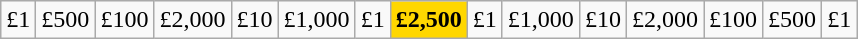<table class = "wikitable" style="text-align:center">
<tr>
<td>£1</td>
<td>£500</td>
<td>£100</td>
<td>£2,000</td>
<td>£10</td>
<td>£1,000</td>
<td>£1</td>
<td style="background:gold"><strong>£2,500</strong></td>
<td>£1</td>
<td>£1,000</td>
<td>£10</td>
<td>£2,000</td>
<td>£100</td>
<td>£500</td>
<td>£1</td>
</tr>
</table>
